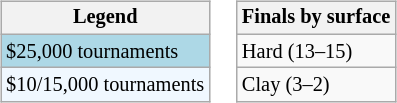<table>
<tr valign=top>
<td><br><table class="wikitable" style=font-size:85%>
<tr>
<th>Legend</th>
</tr>
<tr style="background:lightblue;">
<td>$25,000 tournaments</td>
</tr>
<tr style="background:#f0f8ff;">
<td>$10/15,000 tournaments</td>
</tr>
</table>
</td>
<td><br><table class="wikitable" style=font-size:85%>
<tr>
<th>Finals by surface</th>
</tr>
<tr>
<td>Hard (13–15)</td>
</tr>
<tr>
<td>Clay (3–2)</td>
</tr>
</table>
</td>
</tr>
</table>
